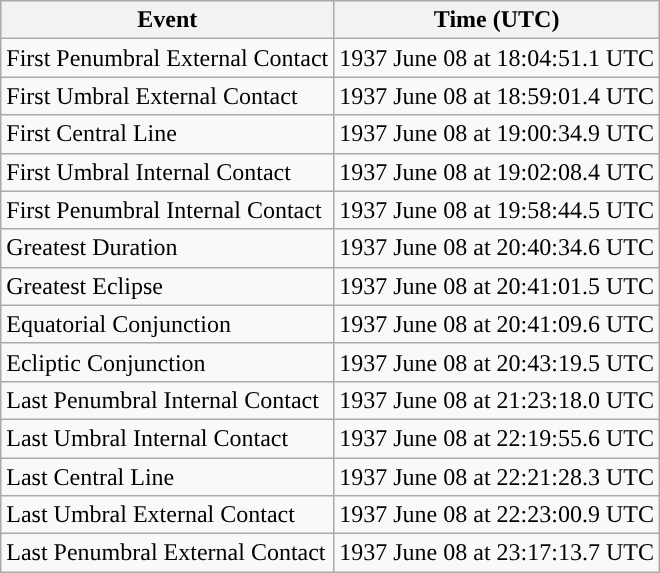<table class="wikitable">
<tr>
<th>Event</th>
<th>Time (UTC)</th>
</tr>
<tr>
<td>First Penumbral External Contact</td>
<td>1937 June 08 at 18:04:51.1 UTC</td>
</tr>
<tr>
<td>First Umbral External Contact</td>
<td>1937 June 08 at 18:59:01.4 UTC</td>
</tr>
<tr>
<td>First Central Line</td>
<td>1937 June 08 at 19:00:34.9 UTC</td>
</tr>
<tr>
<td>First Umbral Internal Contact</td>
<td>1937 June 08 at 19:02:08.4 UTC</td>
</tr>
<tr>
<td>First Penumbral Internal Contact</td>
<td>1937 June 08 at 19:58:44.5 UTC</td>
</tr>
<tr>
<td>Greatest Duration</td>
<td>1937 June 08 at 20:40:34.6 UTC</td>
</tr>
<tr>
<td>Greatest Eclipse</td>
<td>1937 June 08 at 20:41:01.5 UTC</td>
</tr>
<tr>
<td>Equatorial Conjunction</td>
<td>1937 June 08 at 20:41:09.6 UTC</td>
</tr>
<tr>
<td>Ecliptic Conjunction</td>
<td>1937 June 08 at 20:43:19.5 UTC</td>
</tr>
<tr>
<td>Last Penumbral Internal Contact</td>
<td>1937 June 08 at 21:23:18.0 UTC</td>
</tr>
<tr>
<td>Last Umbral Internal Contact</td>
<td>1937 June 08 at 22:19:55.6 UTC</td>
</tr>
<tr>
<td>Last Central Line</td>
<td>1937 June 08 at 22:21:28.3 UTC</td>
</tr>
<tr>
<td>Last Umbral External Contact</td>
<td>1937 June 08 at 22:23:00.9 UTC</td>
</tr>
<tr>
<td>Last Penumbral External Contact</td>
<td>1937 June 08 at 23:17:13.7 UTC</td>
</tr>
</table>
